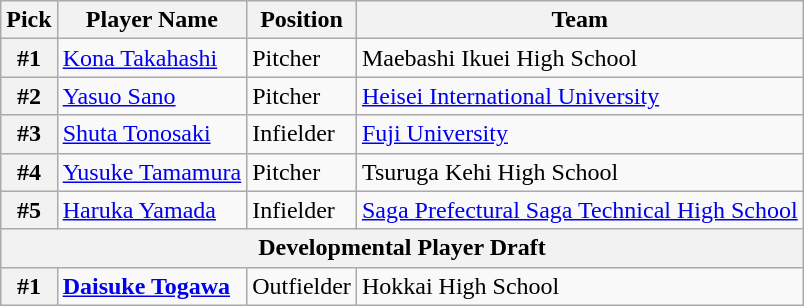<table class="wikitable">
<tr>
<th>Pick</th>
<th>Player Name</th>
<th>Position</th>
<th>Team</th>
</tr>
<tr>
<th>#1</th>
<td><a href='#'>Kona Takahashi</a></td>
<td>Pitcher</td>
<td>Maebashi Ikuei High School</td>
</tr>
<tr>
<th>#2</th>
<td><a href='#'>Yasuo Sano</a></td>
<td>Pitcher</td>
<td><a href='#'>Heisei International University</a></td>
</tr>
<tr>
<th>#3</th>
<td><a href='#'>Shuta Tonosaki</a></td>
<td>Infielder</td>
<td><a href='#'>Fuji University</a></td>
</tr>
<tr>
<th>#4</th>
<td><a href='#'>Yusuke Tamamura</a></td>
<td>Pitcher</td>
<td>Tsuruga Kehi High School</td>
</tr>
<tr>
<th>#5</th>
<td><a href='#'>Haruka Yamada</a></td>
<td>Infielder</td>
<td><a href='#'>Saga Prefectural Saga Technical High School</a></td>
</tr>
<tr>
<th colspan="5">Developmental Player Draft</th>
</tr>
<tr>
<th>#1</th>
<td><strong><a href='#'>Daisuke Togawa</a></strong></td>
<td>Outfielder</td>
<td>Hokkai High School</td>
</tr>
</table>
